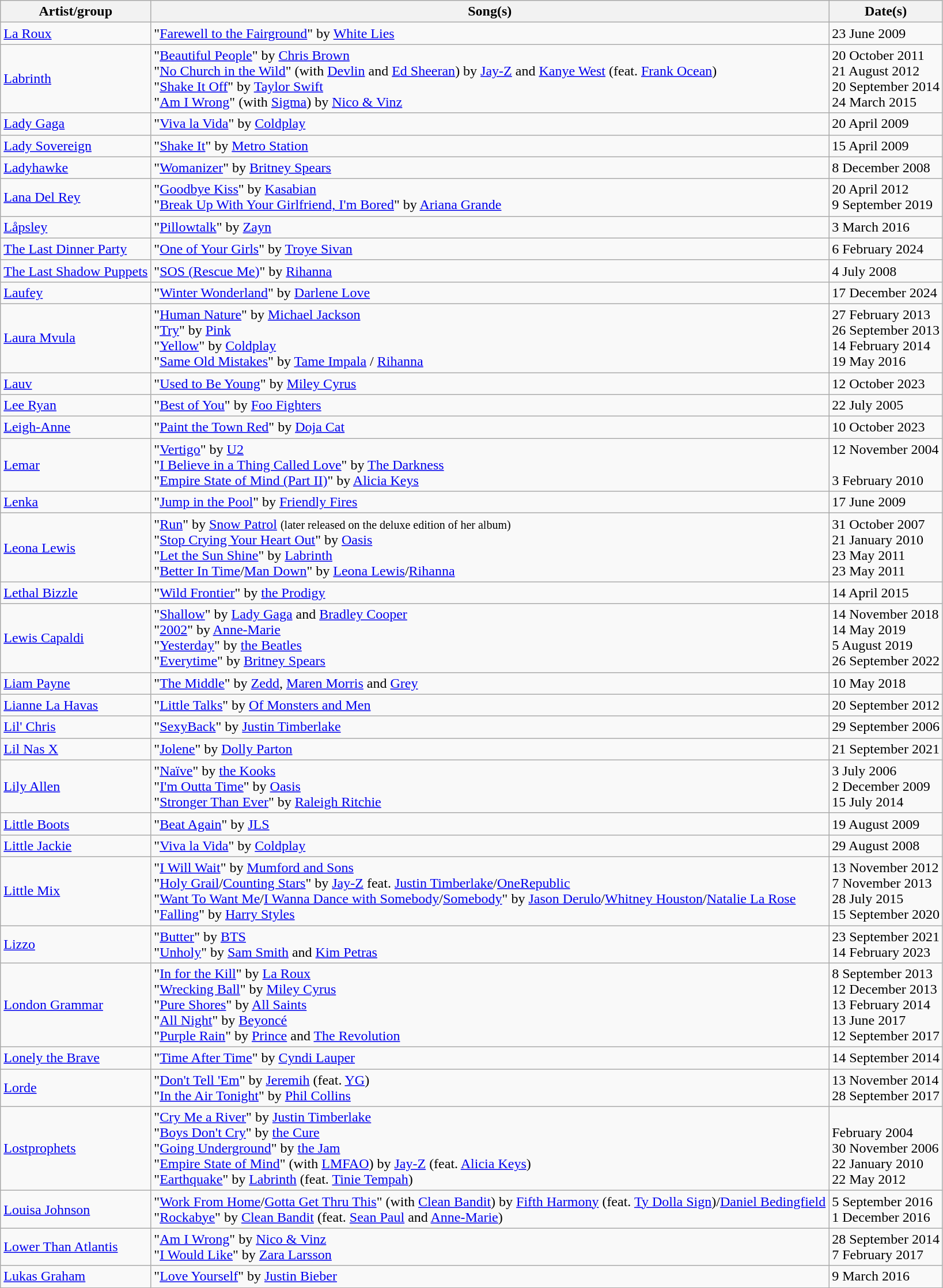<table class="wikitable">
<tr>
<th>Artist/group</th>
<th>Song(s)</th>
<th>Date(s)</th>
</tr>
<tr>
<td><a href='#'>La Roux</a></td>
<td>"<a href='#'>Farewell to the Fairground</a>" by <a href='#'>White Lies</a></td>
<td>23 June 2009</td>
</tr>
<tr>
<td><a href='#'>Labrinth</a></td>
<td>"<a href='#'>Beautiful People</a>" by <a href='#'>Chris Brown</a><br>"<a href='#'>No Church in the Wild</a>" (with <a href='#'>Devlin</a> and <a href='#'>Ed Sheeran</a>) by <a href='#'>Jay-Z</a> and <a href='#'>Kanye West</a> (feat. <a href='#'>Frank Ocean</a>)<br>"<a href='#'>Shake It Off</a>" by <a href='#'>Taylor Swift</a><br>"<a href='#'>Am I Wrong</a>" (with <a href='#'>Sigma</a>) by <a href='#'>Nico & Vinz</a></td>
<td>20 October 2011<br>21 August 2012<br>20 September 2014<br>24 March 2015</td>
</tr>
<tr>
<td><a href='#'>Lady Gaga</a></td>
<td>"<a href='#'>Viva la Vida</a>" by <a href='#'>Coldplay</a></td>
<td>20 April 2009</td>
</tr>
<tr>
<td><a href='#'>Lady Sovereign</a></td>
<td>"<a href='#'>Shake It</a>" by <a href='#'>Metro Station</a></td>
<td>15 April 2009</td>
</tr>
<tr>
<td><a href='#'>Ladyhawke</a></td>
<td>"<a href='#'>Womanizer</a>" by <a href='#'>Britney Spears</a></td>
<td>8 December 2008</td>
</tr>
<tr>
<td><a href='#'>Lana Del Rey</a></td>
<td>"<a href='#'>Goodbye Kiss</a>" by <a href='#'>Kasabian</a><br>"<a href='#'>Break Up With Your Girlfriend, I'm Bored</a>" by <a href='#'>Ariana Grande</a></td>
<td>20 April 2012<br> 9 September 2019</td>
</tr>
<tr>
<td><a href='#'>Låpsley</a></td>
<td>"<a href='#'>Pillowtalk</a>" by <a href='#'>Zayn</a></td>
<td>3 March 2016</td>
</tr>
<tr>
<td><a href='#'>The Last Dinner Party</a></td>
<td>"<a href='#'>One of Your Girls</a>" by <a href='#'>Troye Sivan</a></td>
<td>6 February 2024</td>
</tr>
<tr>
<td><a href='#'>The Last Shadow Puppets</a></td>
<td>"<a href='#'>SOS (Rescue Me)</a>" by <a href='#'>Rihanna</a></td>
<td>4 July 2008</td>
</tr>
<tr>
<td><a href='#'>Laufey</a></td>
<td>"<a href='#'>Winter Wonderland</a>" by <a href='#'>Darlene Love</a></td>
<td>17 December 2024</td>
</tr>
<tr>
<td><a href='#'>Laura Mvula</a></td>
<td>"<a href='#'>Human Nature</a>" by <a href='#'>Michael Jackson</a><br>"<a href='#'>Try</a>" by <a href='#'>Pink</a><br>"<a href='#'>Yellow</a>" by <a href='#'>Coldplay</a><br>"<a href='#'>Same Old Mistakes</a>" by <a href='#'>Tame Impala</a> / <a href='#'>Rihanna</a></td>
<td>27 February 2013<br>26 September 2013<br>14 February 2014<br>19 May 2016</td>
</tr>
<tr>
<td><a href='#'>Lauv</a></td>
<td>"<a href='#'>Used to Be Young</a>" by <a href='#'>Miley Cyrus</a></td>
<td>12 October 2023</td>
</tr>
<tr>
<td><a href='#'>Lee Ryan</a></td>
<td>"<a href='#'>Best of You</a>" by <a href='#'>Foo Fighters</a></td>
<td>22 July 2005</td>
</tr>
<tr>
<td><a href='#'>Leigh-Anne</a></td>
<td>"<a href='#'>Paint the Town Red</a>" by <a href='#'>Doja Cat</a></td>
<td>10 October 2023</td>
</tr>
<tr>
<td><a href='#'>Lemar</a></td>
<td>"<a href='#'>Vertigo</a>" by <a href='#'>U2</a><br> "<a href='#'>I Believe in a Thing Called Love</a>" by <a href='#'>The Darkness</a><br>"<a href='#'>Empire State of Mind (Part II)</a>" by <a href='#'>Alicia Keys</a></td>
<td>12 November 2004<br><br>3 February 2010</td>
</tr>
<tr>
<td><a href='#'>Lenka</a></td>
<td>"<a href='#'>Jump in the Pool</a>" by <a href='#'>Friendly Fires</a></td>
<td>17 June 2009</td>
</tr>
<tr>
<td><a href='#'>Leona Lewis</a></td>
<td>"<a href='#'>Run</a>" by <a href='#'>Snow Patrol</a> <small>(later released on the deluxe edition of her album)</small><br> "<a href='#'>Stop Crying Your Heart Out</a>" by <a href='#'>Oasis</a><br> "<a href='#'>Let the Sun Shine</a>" by <a href='#'>Labrinth</a><br> "<a href='#'>Better In Time</a>/<a href='#'>Man Down</a>" by <a href='#'>Leona Lewis</a>/<a href='#'>Rihanna</a></td>
<td>31 October 2007<br>21 January 2010<br>23 May 2011<br>23 May 2011</td>
</tr>
<tr>
<td><a href='#'>Lethal Bizzle</a></td>
<td>"<a href='#'>Wild Frontier</a>" by <a href='#'>the Prodigy</a></td>
<td>14 April 2015</td>
</tr>
<tr>
<td><a href='#'>Lewis Capaldi</a></td>
<td>"<a href='#'>Shallow</a>" by <a href='#'>Lady Gaga</a> and <a href='#'>Bradley Cooper</a> <br> "<a href='#'>2002</a>" by <a href='#'>Anne-Marie</a><br> "<a href='#'>Yesterday</a>" by <a href='#'>the Beatles</a><br> "<a href='#'>Everytime</a>" by <a href='#'>Britney Spears</a></td>
<td>14 November 2018<br>14 May 2019<br>5 August 2019<br>  26 September 2022</td>
</tr>
<tr>
<td><a href='#'>Liam Payne</a></td>
<td>"<a href='#'>The Middle</a>" by <a href='#'>Zedd</a>, <a href='#'>Maren Morris</a> and <a href='#'>Grey</a></td>
<td>10 May 2018</td>
</tr>
<tr>
<td><a href='#'>Lianne La Havas</a></td>
<td>"<a href='#'>Little Talks</a>" by <a href='#'>Of Monsters and Men</a></td>
<td>20 September 2012</td>
</tr>
<tr>
<td><a href='#'>Lil' Chris</a></td>
<td>"<a href='#'>SexyBack</a>" by <a href='#'>Justin Timberlake</a></td>
<td>29 September 2006</td>
</tr>
<tr>
<td><a href='#'>Lil Nas X</a></td>
<td>"<a href='#'>Jolene</a>" by <a href='#'>Dolly Parton</a></td>
<td>21 September 2021</td>
</tr>
<tr>
<td><a href='#'>Lily Allen</a></td>
<td>"<a href='#'>Naïve</a>" by <a href='#'>the Kooks</a><br> "<a href='#'>I'm Outta Time</a>" by <a href='#'>Oasis</a><br>"<a href='#'>Stronger Than Ever</a>" by <a href='#'>Raleigh Ritchie</a></td>
<td>3 July 2006 <br> 2 December 2009<br>15 July 2014</td>
</tr>
<tr>
<td><a href='#'>Little Boots</a></td>
<td>"<a href='#'>Beat Again</a>" by <a href='#'>JLS</a></td>
<td>19 August 2009</td>
</tr>
<tr>
<td><a href='#'>Little Jackie</a></td>
<td>"<a href='#'>Viva la Vida</a>" by <a href='#'>Coldplay</a></td>
<td>29 August 2008</td>
</tr>
<tr>
<td><a href='#'>Little Mix</a></td>
<td>"<a href='#'>I Will Wait</a>" by <a href='#'>Mumford and Sons</a><br>"<a href='#'>Holy Grail</a>/<a href='#'>Counting Stars</a>" by <a href='#'>Jay-Z</a> feat. <a href='#'>Justin Timberlake</a>/<a href='#'>OneRepublic</a><br>"<a href='#'>Want To Want Me</a>/<a href='#'>I Wanna Dance with Somebody</a>/<a href='#'>Somebody</a>" by <a href='#'>Jason Derulo</a>/<a href='#'>Whitney Houston</a>/<a href='#'>Natalie La Rose</a><br>"<a href='#'>Falling</a>" by <a href='#'>Harry Styles</a></td>
<td>13 November 2012<br>7 November 2013<br>28 July 2015<br>15 September 2020</td>
</tr>
<tr>
<td><a href='#'>Lizzo</a></td>
<td>"<a href='#'>Butter</a>" by <a href='#'>BTS</a><br>"<a href='#'>Unholy</a>" by <a href='#'>Sam Smith</a> and <a href='#'>Kim Petras</a></td>
<td>23 September 2021<br>14 February 2023</td>
</tr>
<tr>
<td><a href='#'>London Grammar</a></td>
<td>"<a href='#'>In for the Kill</a>" by <a href='#'>La Roux</a><br>"<a href='#'>Wrecking Ball</a>" by <a href='#'>Miley Cyrus</a><br>"<a href='#'>Pure Shores</a>" by <a href='#'>All Saints</a><br>"<a href='#'>All Night</a>" by <a href='#'>Beyoncé</a><br>"<a href='#'>Purple Rain</a>" by <a href='#'>Prince</a> and <a href='#'>The Revolution</a></td>
<td>8 September 2013<br>12 December 2013<br>13 February 2014<br>13 June 2017<br>12 September 2017</td>
</tr>
<tr>
<td><a href='#'>Lonely the Brave</a></td>
<td>"<a href='#'>Time After Time</a>" by <a href='#'>Cyndi Lauper</a></td>
<td>14 September 2014</td>
</tr>
<tr>
<td><a href='#'>Lorde</a></td>
<td>"<a href='#'>Don't Tell 'Em</a>" by <a href='#'>Jeremih</a> (feat. <a href='#'>YG</a>)<br>"<a href='#'>In the Air Tonight</a>" by <a href='#'>Phil Collins</a></td>
<td>13 November 2014<br>28 September 2017</td>
</tr>
<tr>
<td><a href='#'>Lostprophets</a></td>
<td>"<a href='#'>Cry Me a River</a>" by <a href='#'>Justin Timberlake</a><br>"<a href='#'>Boys Don't Cry</a>" by <a href='#'>the Cure</a><br>"<a href='#'>Going Underground</a>" by <a href='#'>the Jam</a><br>"<a href='#'>Empire State of Mind</a>" (with <a href='#'>LMFAO</a>) by <a href='#'>Jay-Z</a> (feat. <a href='#'>Alicia Keys</a>)<br>"<a href='#'>Earthquake</a>" by <a href='#'>Labrinth</a> (feat. <a href='#'>Tinie Tempah</a>)</td>
<td><br>February 2004<br>30 November 2006<br>22 January 2010<br>22 May 2012</td>
</tr>
<tr>
<td><a href='#'>Louisa Johnson</a></td>
<td>"<a href='#'>Work From Home</a>/<a href='#'>Gotta Get Thru This</a>" (with <a href='#'>Clean Bandit</a>) by <a href='#'>Fifth Harmony</a> (feat. <a href='#'>Ty Dolla Sign</a>)/<a href='#'>Daniel Bedingfield</a><br>"<a href='#'>Rockabye</a>" by <a href='#'>Clean Bandit</a> (feat. <a href='#'>Sean Paul</a> and <a href='#'>Anne-Marie</a>)</td>
<td>5 September 2016<br>1 December 2016</td>
</tr>
<tr>
<td><a href='#'>Lower Than Atlantis</a></td>
<td>"<a href='#'>Am I Wrong</a>" by <a href='#'>Nico & Vinz</a><br>"<a href='#'>I Would Like</a>" by <a href='#'>Zara Larsson</a></td>
<td>28 September 2014<br>7 February 2017</td>
</tr>
<tr>
<td><a href='#'>Lukas Graham</a></td>
<td>"<a href='#'>Love Yourself</a>" by <a href='#'>Justin Bieber</a></td>
<td>9 March 2016</td>
</tr>
</table>
